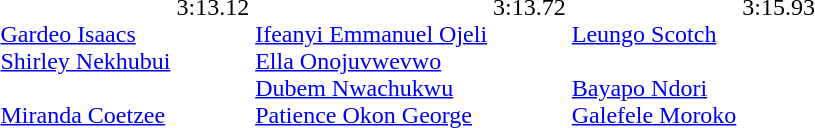<table>
<tr valign="top">
<td></td>
<td><br><a href='#'>Gardeo Isaacs</a><br><a href='#'>Shirley Nekhubui</a><br><br><a href='#'>Miranda Coetzee</a></td>
<td>3:13.12  </td>
<td><br><a href='#'>Ifeanyi Emmanuel Ojeli</a><br><a href='#'>Ella Onojuvwevwo</a><br><a href='#'>Dubem Nwachukwu</a><br><a href='#'>Patience Okon George</a></td>
<td>3:13.72</td>
<td><br><a href='#'>Leungo Scotch</a><br><br><a href='#'>Bayapo Ndori</a><br><a href='#'>Galefele Moroko</a></td>
<td>3:15.93</td>
</tr>
</table>
